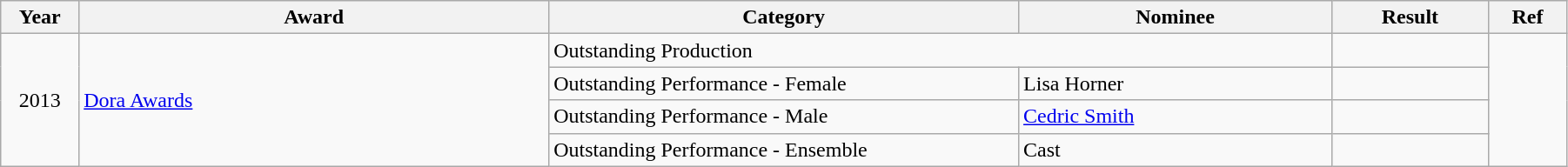<table class="wikitable" style="width:95%;">
<tr>
<th style="width:5%;">Year</th>
<th style="width:30%;">Award</th>
<th style="width:30%;">Category</th>
<th style="width:20%;">Nominee</th>
<th style="width:10%;">Result</th>
<th style="width:5%;">Ref</th>
</tr>
<tr>
<td rowspan="4" style="text-align:center;">2013</td>
<td rowspan="4"><a href='#'>Dora Awards</a></td>
<td colspan="2">Outstanding Production</td>
<td></td>
<td rowspan="4" style="text-align:center;"></td>
</tr>
<tr>
<td>Outstanding Performance - Female</td>
<td>Lisa Horner</td>
<td></td>
</tr>
<tr>
<td>Outstanding Performance - Male</td>
<td><a href='#'>Cedric Smith</a></td>
<td></td>
</tr>
<tr>
<td>Outstanding Performance - Ensemble</td>
<td>Cast</td>
<td></td>
</tr>
</table>
